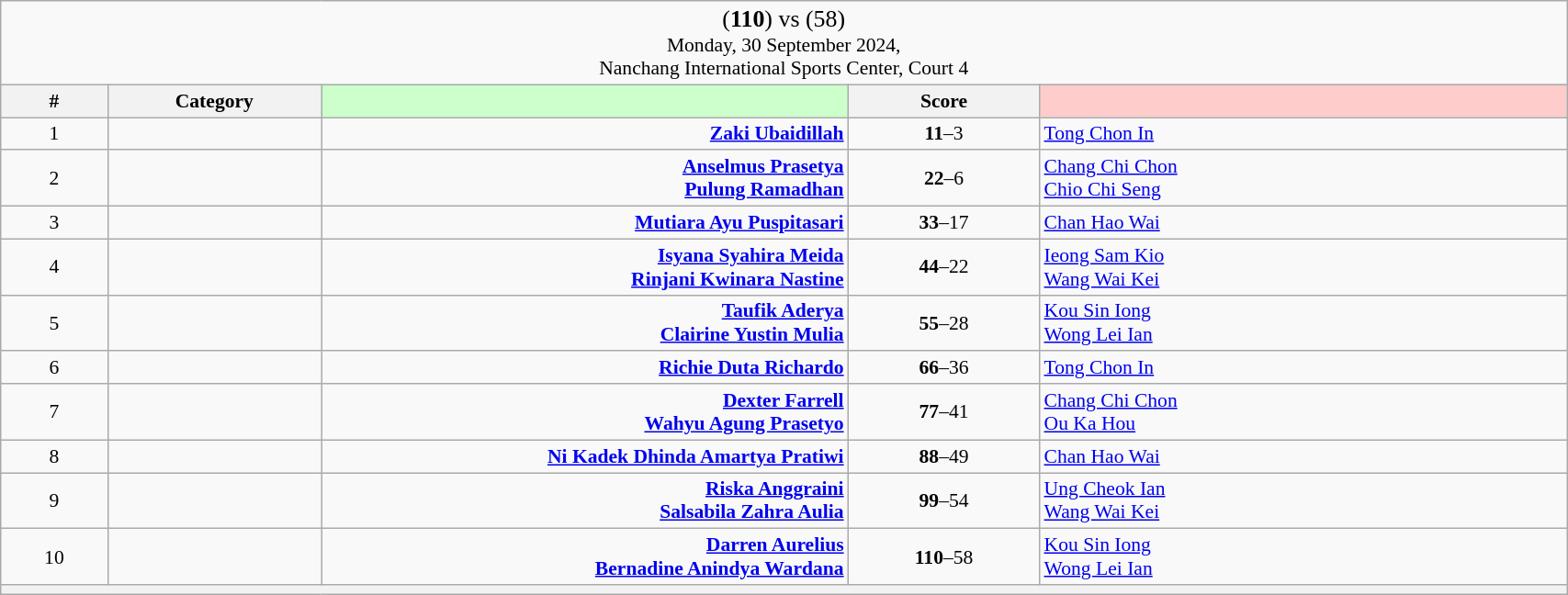<table class="wikitable mw-collapsible mw-collapsed" style="font-size:90%; text-align:center" width="90%">
<tr>
<td colspan="5"><big>(<strong>110</strong>) <strong></strong> vs  (58)</big><br>Monday, 30 September 2024, <br>Nanchang International Sports Center, Court 4</td>
</tr>
<tr>
<th width="25">#</th>
<th width="50">Category</th>
<th style="background-color:#CCFFCC" width="150"></th>
<th width="50">Score<br></th>
<th style="background-color:#FFCCCC" width="150"></th>
</tr>
<tr>
<td>1</td>
<td></td>
<td align="right"><strong><a href='#'>Zaki Ubaidillah</a> </strong></td>
<td><strong>11</strong>–3<br></td>
<td align="left"> <a href='#'>Tong Chon In</a></td>
</tr>
<tr>
<td>2</td>
<td></td>
<td align="right"><strong><a href='#'>Anselmus Prasetya</a> <br><a href='#'>Pulung Ramadhan</a> </strong></td>
<td><strong>22</strong>–6<br></td>
<td align="left"> <a href='#'>Chang Chi Chon</a><br> <a href='#'>Chio Chi Seng</a></td>
</tr>
<tr>
<td>3</td>
<td></td>
<td align="right"><strong><a href='#'>Mutiara Ayu Puspitasari</a> </strong></td>
<td><strong>33</strong>–17<br></td>
<td align="left"> <a href='#'>Chan Hao Wai</a></td>
</tr>
<tr>
<td>4</td>
<td></td>
<td align="right"><strong><a href='#'>Isyana Syahira Meida</a> <br><a href='#'>Rinjani Kwinara Nastine</a> </strong></td>
<td><strong>44</strong>–22<br></td>
<td align="left"> <a href='#'>Ieong Sam Kio</a><br> <a href='#'>Wang Wai Kei</a></td>
</tr>
<tr>
<td>5</td>
<td></td>
<td align="right"><strong><a href='#'>Taufik Aderya</a> <br><a href='#'>Clairine Yustin Mulia</a> </strong></td>
<td><strong>55</strong>–28<br></td>
<td align="left"> <a href='#'>Kou Sin Iong</a><br> <a href='#'>Wong Lei Ian</a></td>
</tr>
<tr>
<td>6</td>
<td></td>
<td align="right"><strong><a href='#'>Richie Duta Richardo</a> </strong></td>
<td><strong>66</strong>–36<br></td>
<td align="left"> <a href='#'>Tong Chon In</a></td>
</tr>
<tr>
<td>7</td>
<td></td>
<td align="right"><strong><a href='#'>Dexter Farrell</a> <br><a href='#'>Wahyu Agung Prasetyo</a> </strong></td>
<td><strong>77</strong>–41<br></td>
<td align="left"> <a href='#'>Chang Chi Chon</a><br> <a href='#'>Ou Ka Hou</a></td>
</tr>
<tr>
<td>8</td>
<td></td>
<td align="right"><strong><a href='#'>Ni Kadek Dhinda Amartya Pratiwi</a> </strong></td>
<td><strong>88</strong>–49<br></td>
<td align="left"> <a href='#'>Chan Hao Wai</a></td>
</tr>
<tr>
<td>9</td>
<td></td>
<td align="right"><strong><a href='#'>Riska Anggraini</a> <br><a href='#'>Salsabila Zahra Aulia</a> </strong></td>
<td><strong>99</strong>–54<br></td>
<td align="left"> <a href='#'>Ung Cheok Ian</a><br> <a href='#'>Wang Wai Kei</a></td>
</tr>
<tr>
<td>10</td>
<td></td>
<td align="right"><strong><a href='#'>Darren Aurelius</a> <br><a href='#'>Bernadine Anindya Wardana</a> </strong></td>
<td><strong>110</strong>–58<br></td>
<td align="left"> <a href='#'>Kou Sin Iong</a><br> <a href='#'>Wong Lei Ian</a></td>
</tr>
<tr>
<th colspan="5"></th>
</tr>
</table>
